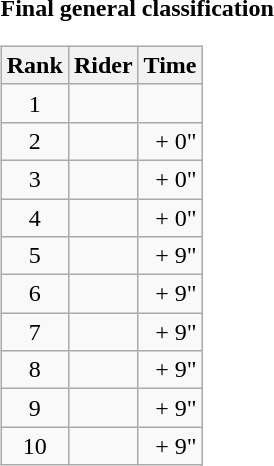<table>
<tr>
<td><strong>Final general classification</strong><br><table class="wikitable">
<tr>
<th scope="col">Rank</th>
<th scope="col">Rider</th>
<th scope="col">Time</th>
</tr>
<tr>
<td style="text-align:center;">1</td>
<td></td>
<td style="text-align:right;"></td>
</tr>
<tr>
<td style="text-align:center;">2</td>
<td></td>
<td style="text-align:right;">+ 0"</td>
</tr>
<tr>
<td style="text-align:center;">3</td>
<td></td>
<td style="text-align:right;">+ 0"</td>
</tr>
<tr>
<td style="text-align:center;">4</td>
<td></td>
<td style="text-align:right;">+ 0"</td>
</tr>
<tr>
<td style="text-align:center;">5</td>
<td></td>
<td style="text-align:right;">+ 9"</td>
</tr>
<tr>
<td style="text-align:center;">6</td>
<td></td>
<td style="text-align:right;">+ 9"</td>
</tr>
<tr>
<td style="text-align:center;">7</td>
<td></td>
<td style="text-align:right;">+ 9"</td>
</tr>
<tr>
<td style="text-align:center;">8</td>
<td></td>
<td style="text-align:right;">+ 9"</td>
</tr>
<tr>
<td style="text-align:center;">9</td>
<td></td>
<td style="text-align:right;">+ 9"</td>
</tr>
<tr>
<td style="text-align:center;">10</td>
<td></td>
<td style="text-align:right;">+ 9"</td>
</tr>
</table>
</td>
</tr>
</table>
